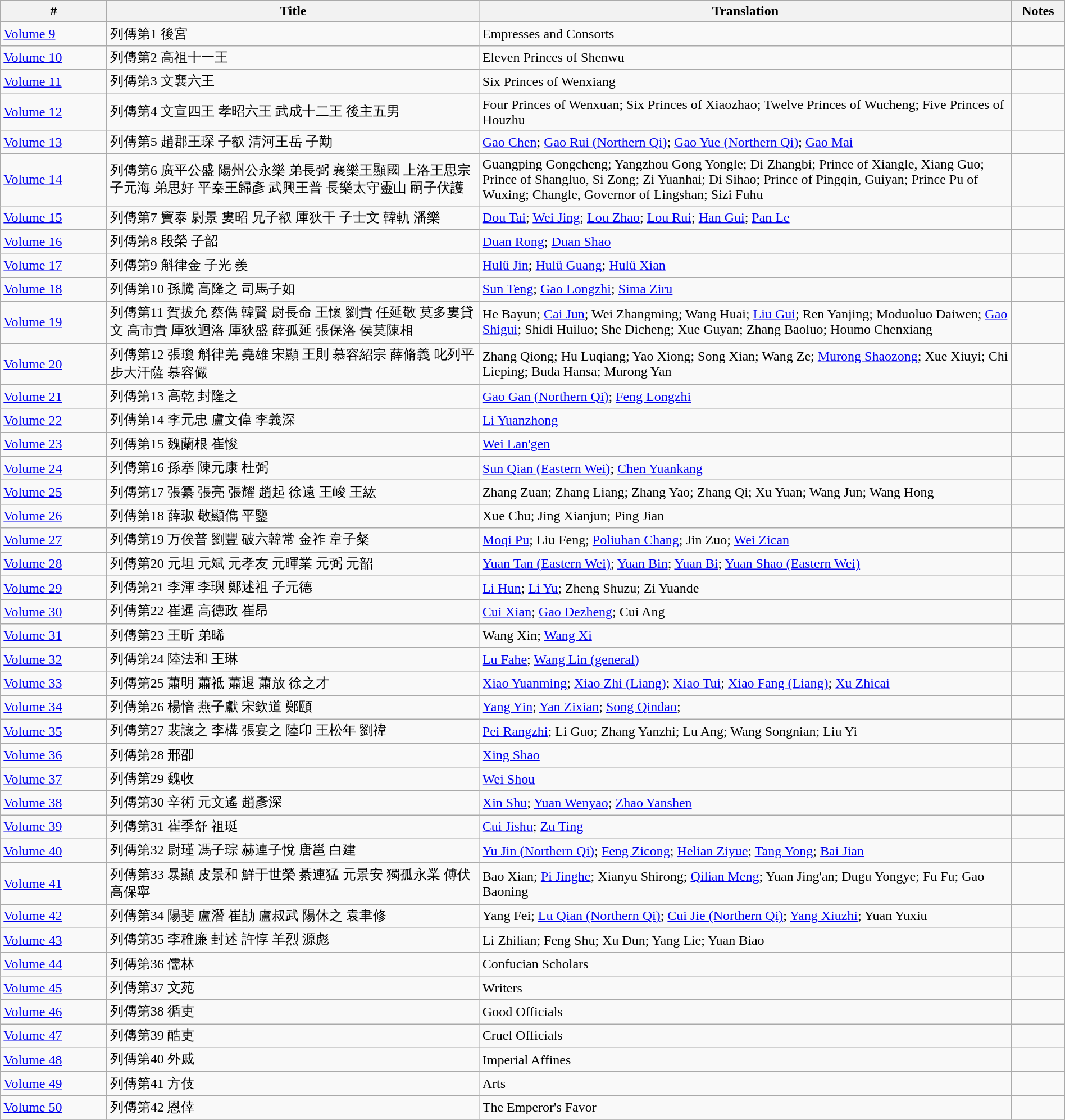<table class=wikitable width=100%>
<tr>
<th width=10%>#</th>
<th width=35%>Title</th>
<th width=50%>Translation</th>
<th width=5%>Notes</th>
</tr>
<tr>
<td><a href='#'>Volume 9</a></td>
<td>列傳第1 後宮</td>
<td>Empresses and Consorts</td>
<td></td>
</tr>
<tr>
<td><a href='#'>Volume 10</a></td>
<td>列傳第2 高祖十一王</td>
<td>Eleven Princes of Shenwu</td>
<td></td>
</tr>
<tr>
<td><a href='#'>Volume 11</a></td>
<td>列傳第3 文襄六王</td>
<td>Six Princes of Wenxiang</td>
<td></td>
</tr>
<tr>
<td><a href='#'>Volume 12</a></td>
<td>列傳第4 文宣四王 孝昭六王 武成十二王 後主五男</td>
<td>Four Princes of Wenxuan; Six Princes of Xiaozhao; Twelve Princes of Wucheng; Five Princes of Houzhu</td>
<td></td>
</tr>
<tr>
<td><a href='#'>Volume 13</a></td>
<td>列傳第5 趙郡王琛 子叡 清河王岳 子勱</td>
<td><a href='#'>Gao Chen</a>; <a href='#'>Gao Rui (Northern Qi)</a>; <a href='#'>Gao Yue (Northern Qi)</a>; <a href='#'>Gao Mai</a></td>
<td></td>
</tr>
<tr>
<td><a href='#'>Volume 14</a></td>
<td>列傳第6 廣平公盛 陽州公永樂 弟長弼 襄樂王顯國 上洛王思宗 子元海 弟思好 平秦王歸彥 武興王普 長樂太守靈山 嗣子伏護</td>
<td>Guangping Gongcheng; Yangzhou Gong Yongle; Di Zhangbi; Prince of Xiangle, Xiang Guo; Prince of Shangluo, Si Zong; Zi Yuanhai; Di Sihao; Prince of Pingqin, Guiyan; Prince Pu of Wuxing; Changle, Governor of Lingshan; Sizi Fuhu</td>
<td></td>
</tr>
<tr>
<td><a href='#'>Volume 15</a></td>
<td>列傳第7 竇泰 尉景 婁昭 兄子叡 厙狄干 子士文 韓軌 潘樂</td>
<td><a href='#'>Dou Tai</a>; <a href='#'>Wei Jing</a>; <a href='#'>Lou Zhao</a>; <a href='#'>Lou Rui</a>; <a href='#'>Han Gui</a>; <a href='#'>Pan Le</a></td>
<td></td>
</tr>
<tr>
<td><a href='#'>Volume 16</a></td>
<td>列傳第8 段榮 子韶</td>
<td><a href='#'>Duan Rong</a>; <a href='#'>Duan Shao</a></td>
<td></td>
</tr>
<tr>
<td><a href='#'>Volume 17</a></td>
<td>列傳第9 斛律金 子光 羨</td>
<td><a href='#'>Hulü Jin</a>; <a href='#'>Hulü Guang</a>; <a href='#'>Hulü Xian</a></td>
<td></td>
</tr>
<tr>
<td><a href='#'>Volume 18</a></td>
<td>列傳第10 孫騰 高隆之 司馬子如</td>
<td><a href='#'>Sun Teng</a>; <a href='#'>Gao Longzhi</a>; <a href='#'>Sima Ziru</a></td>
<td></td>
</tr>
<tr>
<td><a href='#'>Volume 19</a></td>
<td>列傳第11 賀拔允 蔡儁 韓賢 尉長命 王懷 劉貴 任延敬 莫多婁貸文 高市貴 厙狄迴洛 厙狄盛 薛孤延 張保洛 侯莫陳相</td>
<td>He Bayun; <a href='#'>Cai Jun</a>; Wei Zhangming; Wang Huai; <a href='#'>Liu Gui</a>; Ren Yanjing; Moduoluo Daiwen; <a href='#'>Gao Shigui</a>; Shidi Huiluo; She Dicheng; Xue Guyan; Zhang Baoluo; Houmo Chenxiang</td>
<td></td>
</tr>
<tr>
<td><a href='#'>Volume 20</a></td>
<td>列傳第12 張瓊 斛律羌 堯雄 宋顯 王則 慕容紹宗 薛脩義 叱列平 步大汗薩 慕容儼</td>
<td>Zhang Qiong; Hu Luqiang; Yao Xiong; Song Xian; Wang Ze; <a href='#'>Murong Shaozong</a>; Xue Xiuyi; Chi Lieping; Buda Hansa; Murong Yan</td>
<td></td>
</tr>
<tr>
<td><a href='#'>Volume 21</a></td>
<td>列傳第13 高乾 封隆之</td>
<td><a href='#'>Gao Gan (Northern Qi)</a>; <a href='#'>Feng Longzhi</a></td>
<td></td>
</tr>
<tr>
<td><a href='#'>Volume 22</a></td>
<td>列傳第14 李元忠 盧文偉 李義深</td>
<td><a href='#'>Li Yuanzhong</a></td>
<td></td>
</tr>
<tr>
<td><a href='#'>Volume 23</a></td>
<td>列傳第15 魏蘭根 崔悛</td>
<td><a href='#'>Wei Lan'gen</a></td>
<td></td>
</tr>
<tr>
<td><a href='#'>Volume 24</a></td>
<td>列傳第16 孫搴 陳元康 杜弼</td>
<td><a href='#'>Sun Qian (Eastern Wei)</a>; <a href='#'>Chen Yuankang</a></td>
<td></td>
</tr>
<tr>
<td><a href='#'>Volume 25</a></td>
<td>列傳第17 張纂 張亮 張耀 趙起 徐遠 王峻 王紘</td>
<td>Zhang Zuan; Zhang Liang; Zhang Yao; Zhang Qi; Xu Yuan; Wang Jun; Wang Hong</td>
<td></td>
</tr>
<tr>
<td><a href='#'>Volume 26</a></td>
<td>列傳第18 薛琡 敬顯儁 平鑒</td>
<td>Xue Chu; Jing Xianjun; Ping Jian</td>
<td></td>
</tr>
<tr>
<td><a href='#'>Volume 27</a></td>
<td>列傳第19 万俟普 劉豐 破六韓常 金祚 韋子粲</td>
<td><a href='#'>Moqi Pu</a>; Liu Feng; <a href='#'>Poliuhan Chang</a>; Jin Zuo; <a href='#'>Wei Zican</a></td>
<td></td>
</tr>
<tr>
<td><a href='#'>Volume 28</a></td>
<td>列傳第20 元坦 元斌 元孝友 元暉業 元弼 元韶</td>
<td><a href='#'>Yuan Tan (Eastern Wei)</a>; <a href='#'>Yuan Bin</a>; <a href='#'>Yuan Bi</a>; <a href='#'>Yuan Shao (Eastern Wei)</a></td>
<td></td>
</tr>
<tr>
<td><a href='#'>Volume 29</a></td>
<td>列傳第21 李渾 李璵 鄭述祖 子元德</td>
<td><a href='#'>Li Hun</a>; <a href='#'>Li Yu</a>; Zheng Shuzu; Zi Yuande</td>
<td></td>
</tr>
<tr>
<td><a href='#'>Volume 30</a></td>
<td>列傳第22 崔暹 高德政 崔昂</td>
<td><a href='#'>Cui Xian</a>; <a href='#'>Gao Dezheng</a>; Cui Ang</td>
<td></td>
</tr>
<tr>
<td><a href='#'>Volume 31</a></td>
<td>列傳第23 王昕 弟晞</td>
<td>Wang Xin; <a href='#'>Wang Xi</a></td>
<td></td>
</tr>
<tr>
<td><a href='#'>Volume 32</a></td>
<td>列傳第24 陸法和 王琳</td>
<td><a href='#'>Lu Fahe</a>; <a href='#'>Wang Lin (general)</a></td>
<td></td>
</tr>
<tr>
<td><a href='#'>Volume 33</a></td>
<td>列傳第25 蕭明 蕭祗 蕭退 蕭放 徐之才</td>
<td><a href='#'>Xiao Yuanming</a>; <a href='#'>Xiao Zhi (Liang)</a>; <a href='#'>Xiao Tui</a>; <a href='#'>Xiao Fang (Liang)</a>; <a href='#'>Xu Zhicai</a></td>
<td></td>
</tr>
<tr>
<td><a href='#'>Volume 34</a></td>
<td>列傳第26 楊愔 燕子獻 宋欽道 鄭頤</td>
<td><a href='#'>Yang Yin</a>; <a href='#'>Yan Zixian</a>; <a href='#'>Song Qindao</a>; </td>
<td></td>
</tr>
<tr>
<td><a href='#'>Volume 35</a></td>
<td>列傳第27 裴讓之 李構 張宴之 陸卬 王松年 劉禕</td>
<td><a href='#'>Pei Rangzhi</a>; Li Guo; Zhang Yanzhi; Lu Ang; Wang Songnian; Liu Yi</td>
<td></td>
</tr>
<tr>
<td><a href='#'>Volume 36</a></td>
<td>列傳第28 邢卲</td>
<td><a href='#'>Xing Shao</a></td>
<td></td>
</tr>
<tr>
<td><a href='#'>Volume 37</a></td>
<td>列傳第29 魏收</td>
<td><a href='#'>Wei Shou</a></td>
<td></td>
</tr>
<tr>
<td><a href='#'>Volume 38</a></td>
<td>列傳第30 辛術 元文遙 趙彥深</td>
<td><a href='#'>Xin Shu</a>; <a href='#'>Yuan Wenyao</a>; <a href='#'>Zhao Yanshen</a></td>
<td></td>
</tr>
<tr>
<td><a href='#'>Volume 39</a></td>
<td>列傳第31 崔季舒 祖珽</td>
<td><a href='#'>Cui Jishu</a>; <a href='#'>Zu Ting</a></td>
<td></td>
</tr>
<tr>
<td><a href='#'>Volume 40</a></td>
<td>列傳第32 尉瑾 馮子琮 赫連子悅 唐邕 白建</td>
<td><a href='#'>Yu Jin (Northern Qi)</a>; <a href='#'>Feng Zicong</a>; <a href='#'>Helian Ziyue</a>; <a href='#'>Tang Yong</a>; <a href='#'>Bai Jian</a></td>
<td></td>
</tr>
<tr>
<td><a href='#'>Volume 41</a></td>
<td>列傳第33 暴顯 皮景和 鮮于世榮 綦連猛 元景安 獨孤永業 傅伏 高保寧</td>
<td>Bao Xian; <a href='#'>Pi Jinghe</a>; Xianyu Shirong; <a href='#'>Qilian Meng</a>; Yuan Jing'an; Dugu Yongye; Fu Fu; Gao Baoning</td>
<td></td>
</tr>
<tr>
<td><a href='#'>Volume 42</a></td>
<td>列傳第34 陽斐 盧潛 崔劼 盧叔武 陽休之 袁聿修</td>
<td>Yang Fei; <a href='#'>Lu Qian (Northern Qi)</a>; <a href='#'>Cui Jie (Northern Qi)</a>; <a href='#'>Yang Xiuzhi</a>; Yuan Yuxiu</td>
<td></td>
</tr>
<tr>
<td><a href='#'>Volume 43</a></td>
<td>列傳第35 李稚廉 封述 許惇 羊烈 源彪</td>
<td>Li Zhilian; Feng Shu; Xu Dun; Yang Lie; Yuan Biao</td>
<td></td>
</tr>
<tr>
<td><a href='#'>Volume 44</a></td>
<td>列傳第36 儒林</td>
<td>Confucian Scholars</td>
<td></td>
</tr>
<tr>
<td><a href='#'>Volume 45</a></td>
<td>列傳第37 文苑</td>
<td>Writers</td>
<td></td>
</tr>
<tr>
<td><a href='#'>Volume 46</a></td>
<td>列傳第38 循吏</td>
<td>Good Officials</td>
<td></td>
</tr>
<tr>
<td><a href='#'>Volume 47</a></td>
<td>列傳第39 酷吏</td>
<td>Cruel Officials</td>
<td></td>
</tr>
<tr>
<td><a href='#'>Volume 48</a></td>
<td>列傳第40 外戚</td>
<td>Imperial Affines</td>
<td></td>
</tr>
<tr>
<td><a href='#'>Volume 49</a></td>
<td>列傳第41 方伎</td>
<td>Arts</td>
<td></td>
</tr>
<tr>
<td><a href='#'>Volume 50</a></td>
<td>列傳第42 恩倖</td>
<td>The Emperor's Favor</td>
<td></td>
</tr>
<tr>
</tr>
</table>
